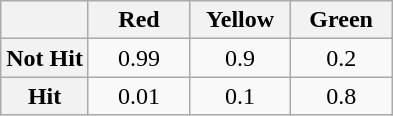<table class="wikitable">
<tr>
<th></th>
<th width="60">Red</th>
<th width="60">Yellow</th>
<th width="60">Green</th>
</tr>
<tr>
<th>Not Hit</th>
<td align="center">0.99</td>
<td align="center">0.9</td>
<td align="center">0.2</td>
</tr>
<tr>
<th>Hit</th>
<td align="center">0.01</td>
<td align="center">0.1</td>
<td align="center">0.8</td>
</tr>
</table>
